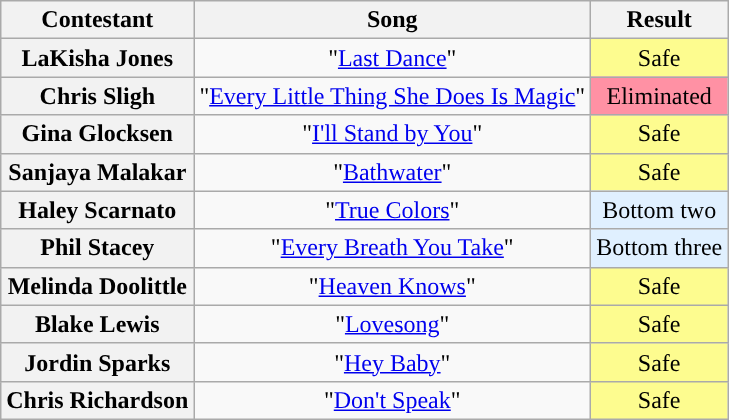<table class="wikitable unsortable" style="text-align:center;">
<tr>
<th scope="col">Contestant</th>
<th scope="col">Song</th>
<th scope="col">Result</th>
</tr>
<tr>
<th scope="row">LaKisha Jones</th>
<td>"<a href='#'>Last Dance</a>"</td>
<td style="background:#FDFC8F">Safe</td>
</tr>
<tr>
<th scope="row">Chris Sligh</th>
<td>"<a href='#'>Every Little Thing She Does Is Magic</a>"</td>
<td bgcolor="FF91A4">Eliminated</td>
</tr>
<tr>
<th scope="row">Gina Glocksen</th>
<td>"<a href='#'>I'll Stand by You</a>"</td>
<td style="background:#FDFC8F">Safe</td>
</tr>
<tr>
<th scope="row">Sanjaya Malakar</th>
<td>"<a href='#'>Bathwater</a>"</td>
<td style="background:#FDFC8F">Safe</td>
</tr>
<tr>
<th scope="row">Haley Scarnato</th>
<td>"<a href='#'>True Colors</a>"</td>
<td bgcolor="E0F0FF">Bottom two</td>
</tr>
<tr>
<th scope="row">Phil Stacey</th>
<td>"<a href='#'>Every Breath You Take</a>"</td>
<td bgcolor="E0F0FF">Bottom three</td>
</tr>
<tr>
<th scope="row">Melinda Doolittle</th>
<td>"<a href='#'>Heaven Knows</a>"</td>
<td style="background:#FDFC8F">Safe</td>
</tr>
<tr>
<th scope="row">Blake Lewis</th>
<td>"<a href='#'>Lovesong</a>"</td>
<td style="background:#FDFC8F">Safe</td>
</tr>
<tr>
<th scope="row">Jordin Sparks</th>
<td>"<a href='#'>Hey Baby</a>"</td>
<td style="background:#FDFC8F">Safe</td>
</tr>
<tr>
<th scope="row">Chris Richardson</th>
<td>"<a href='#'>Don't Speak</a>"</td>
<td style="background:#FDFC8F">Safe</td>
</tr>
</table>
